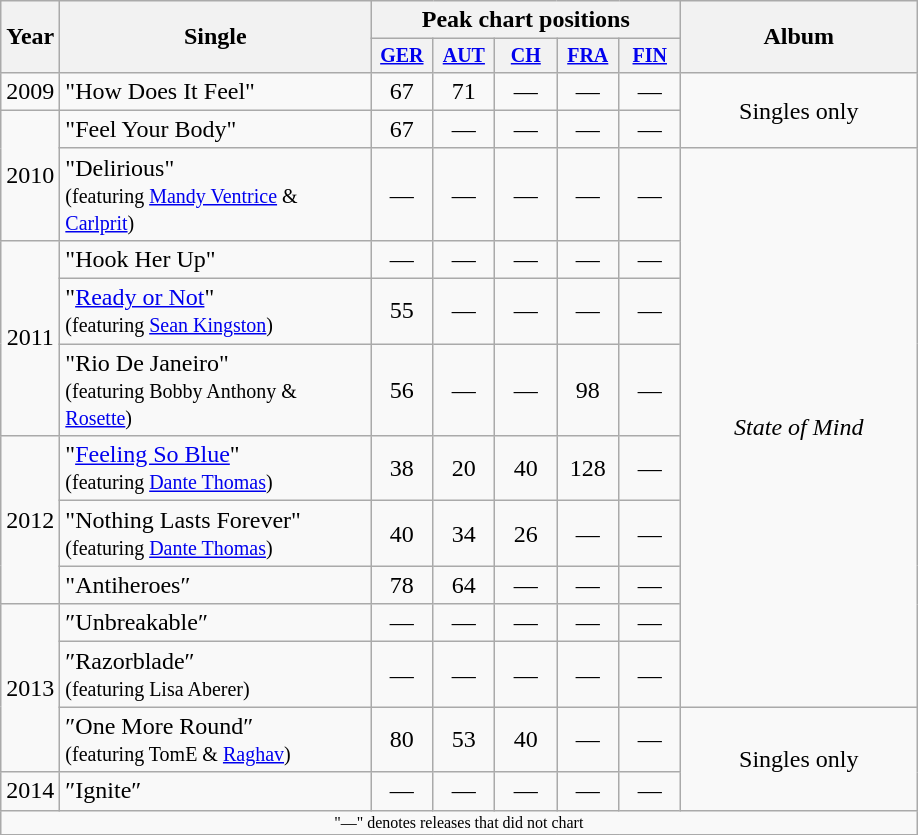<table class="wikitable" style="text-align:center;">
<tr>
<th rowspan="2">Year</th>
<th rowspan="2" width="200">Single</th>
<th colspan="5">Peak chart positions</th>
<th rowspan="2" width="150">Album</th>
</tr>
<tr style="font-size:smaller;">
<th width="35"><a href='#'>GER</a><br></th>
<th width="35"><a href='#'>AUT</a><br></th>
<th width="35"><a href='#'>CH</a><br></th>
<th width="35"><a href='#'>FRA</a><br></th>
<th width="35"><a href='#'>FIN</a><br></th>
</tr>
<tr>
<td rowspan=1>2009</td>
<td align="left">"How Does It Feel"</td>
<td>67</td>
<td>71</td>
<td>—</td>
<td>—</td>
<td>—</td>
<td rowspan="2">Singles only</td>
</tr>
<tr>
<td rowspan=2>2010</td>
<td align="left">"Feel Your Body"</td>
<td>67</td>
<td>—</td>
<td>—</td>
<td>—</td>
<td>—</td>
</tr>
<tr>
<td align="left">"Delirious" <br><small>(featuring <a href='#'>Mandy Ventrice</a> & <a href='#'>Carlprit</a>)</small></td>
<td>—</td>
<td>—</td>
<td>—</td>
<td>—</td>
<td>—</td>
<td rowspan="9"><em>State of Mind</em></td>
</tr>
<tr>
<td rowspan=3>2011</td>
<td align="left">"Hook Her Up"</td>
<td>—</td>
<td>—</td>
<td>—</td>
<td>—</td>
<td>—</td>
</tr>
<tr>
<td align="left">"<a href='#'>Ready or Not</a>" <br><small>(featuring <a href='#'>Sean Kingston</a>)</small></td>
<td>55</td>
<td>—</td>
<td>—</td>
<td>—</td>
<td>—</td>
</tr>
<tr>
<td align="left">"Rio De Janeiro" <br><small>(featuring Bobby Anthony & <a href='#'>Rosette</a>)</small></td>
<td>56</td>
<td>—</td>
<td>—</td>
<td>98</td>
<td>—</td>
</tr>
<tr>
<td rowspan=3>2012</td>
<td align="left">"<a href='#'>Feeling So Blue</a>"<br><small>(featuring <a href='#'>Dante Thomas</a>)</small></td>
<td>38</td>
<td>20</td>
<td>40</td>
<td>128</td>
<td>—</td>
</tr>
<tr>
<td align="left">"Nothing Lasts Forever"<br><small>(featuring <a href='#'>Dante Thomas</a>)</small></td>
<td>40</td>
<td>34</td>
<td>26</td>
<td>—</td>
<td>—</td>
</tr>
<tr>
<td align="left">"Antiheroes″</td>
<td>78</td>
<td>64</td>
<td>—</td>
<td>—</td>
<td>—</td>
</tr>
<tr>
<td rowspan=3>2013</td>
<td align="left">″Unbreakable″</td>
<td>—</td>
<td>—</td>
<td>—</td>
<td>—</td>
<td>—</td>
</tr>
<tr>
<td align="left">″Razorblade″ <br><small>(featuring Lisa Aberer)</small></td>
<td>—</td>
<td>—</td>
<td>—</td>
<td>—</td>
<td>—</td>
</tr>
<tr>
<td align="left">″One More Round″ <br><small>(featuring TomE & <a href='#'>Raghav</a>)</small></td>
<td>80</td>
<td>53</td>
<td>40</td>
<td>—</td>
<td>—</td>
<td rowspan=2>Singles only</td>
</tr>
<tr>
<td rowspan=1>2014</td>
<td align="left">″Ignite″</td>
<td>—</td>
<td>—</td>
<td>—</td>
<td>—</td>
<td>—</td>
</tr>
<tr>
<td colspan="15" style="font-size:8pt">"—" denotes releases that did not chart</td>
</tr>
<tr>
</tr>
</table>
